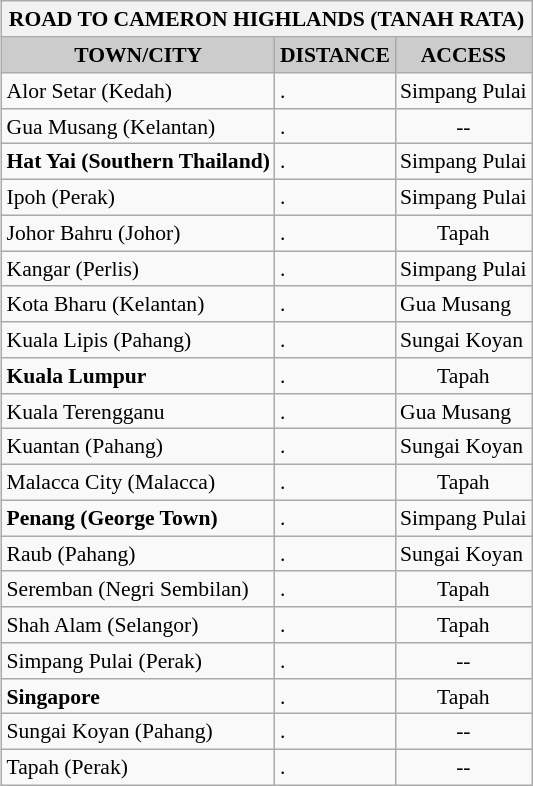<table class="wikitable collapsible" cellpadding="2" style="float: right; width: auto; font-size: 90%; margin-left: 1.5em;">
<tr>
<th colspan=3>ROAD TO CAMERON HIGHLANDS (TANAH RATA)</th>
</tr>
<tr align="center" style="background:#ccc;">
<td><strong>TOWN/CITY</strong></td>
<td><strong>DISTANCE</strong></td>
<td><strong>ACCESS</strong></td>
</tr>
<tr>
<td>Alor Setar (Kedah)</td>
<td>.</td>
<td>Simpang Pulai</td>
</tr>
<tr>
<td>Gua Musang (Kelantan)</td>
<td>.</td>
<td align=center>--</td>
</tr>
<tr>
<td><strong>Hat Yai (Southern Thailand)</strong></td>
<td>.</td>
<td>Simpang Pulai</td>
</tr>
<tr>
<td>Ipoh (Perak)</td>
<td>.</td>
<td>Simpang Pulai</td>
</tr>
<tr>
<td>Johor Bahru (Johor)</td>
<td>.</td>
<td align=center>Tapah</td>
</tr>
<tr>
<td>Kangar (Perlis)</td>
<td>.</td>
<td>Simpang Pulai</td>
</tr>
<tr>
<td>Kota Bharu (Kelantan)</td>
<td>.</td>
<td>Gua Musang</td>
</tr>
<tr>
<td>Kuala Lipis (Pahang)</td>
<td>.</td>
<td>Sungai Koyan</td>
</tr>
<tr>
<td><strong>Kuala Lumpur</strong></td>
<td>.</td>
<td align=center>Tapah</td>
</tr>
<tr>
<td>Kuala Terengganu</td>
<td>.</td>
<td>Gua Musang</td>
</tr>
<tr>
<td>Kuantan (Pahang)</td>
<td>.</td>
<td>Sungai Koyan</td>
</tr>
<tr>
<td>Malacca City (Malacca)</td>
<td>.</td>
<td align=center>Tapah</td>
</tr>
<tr>
<td><strong>Penang (George Town)</strong></td>
<td>.</td>
<td>Simpang Pulai</td>
</tr>
<tr>
<td>Raub (Pahang)</td>
<td>.</td>
<td>Sungai Koyan</td>
</tr>
<tr>
<td>Seremban (Negri Sembilan)</td>
<td>.</td>
<td align=center>Tapah</td>
</tr>
<tr>
<td>Shah Alam (Selangor)</td>
<td>.</td>
<td align=center>Tapah</td>
</tr>
<tr>
<td>Simpang Pulai (Perak)</td>
<td>.</td>
<td align=center>--</td>
</tr>
<tr>
<td><strong>Singapore</strong></td>
<td>.</td>
<td align=center>Tapah</td>
</tr>
<tr>
<td>Sungai Koyan (Pahang)</td>
<td>.</td>
<td align=center>--</td>
</tr>
<tr>
<td>Tapah (Perak)</td>
<td>.</td>
<td align=center>--</td>
</tr>
</table>
